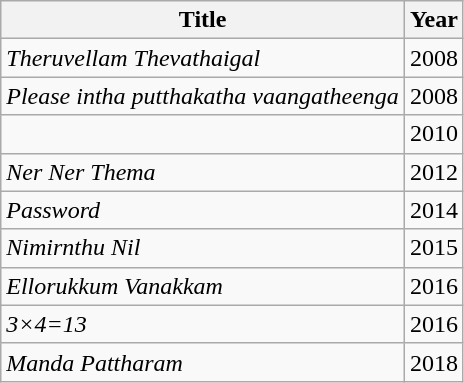<table class="wikitable sortable">
<tr>
<th scope="col">Title</th>
<th scope="col">Year</th>
</tr>
<tr>
<td><em>Theruvellam Thevathaigal</em></td>
<td>2008</td>
</tr>
<tr>
<td><em>Please intha putthakatha vaangatheenga</em></td>
<td>2008</td>
</tr>
<tr>
<td><em></em></td>
<td>2010</td>
</tr>
<tr>
<td><em>Ner Ner Thema</em></td>
<td>2012</td>
</tr>
<tr>
<td><em>Password</em></td>
<td>2014</td>
</tr>
<tr>
<td><em>Nimirnthu Nil</em></td>
<td>2015</td>
</tr>
<tr>
<td><em>Ellorukkum Vanakkam</em></td>
<td>2016</td>
</tr>
<tr>
<td><em>3×4=13</em></td>
<td>2016</td>
</tr>
<tr>
<td><em>Manda Pattharam</em></td>
<td>2018</td>
</tr>
</table>
